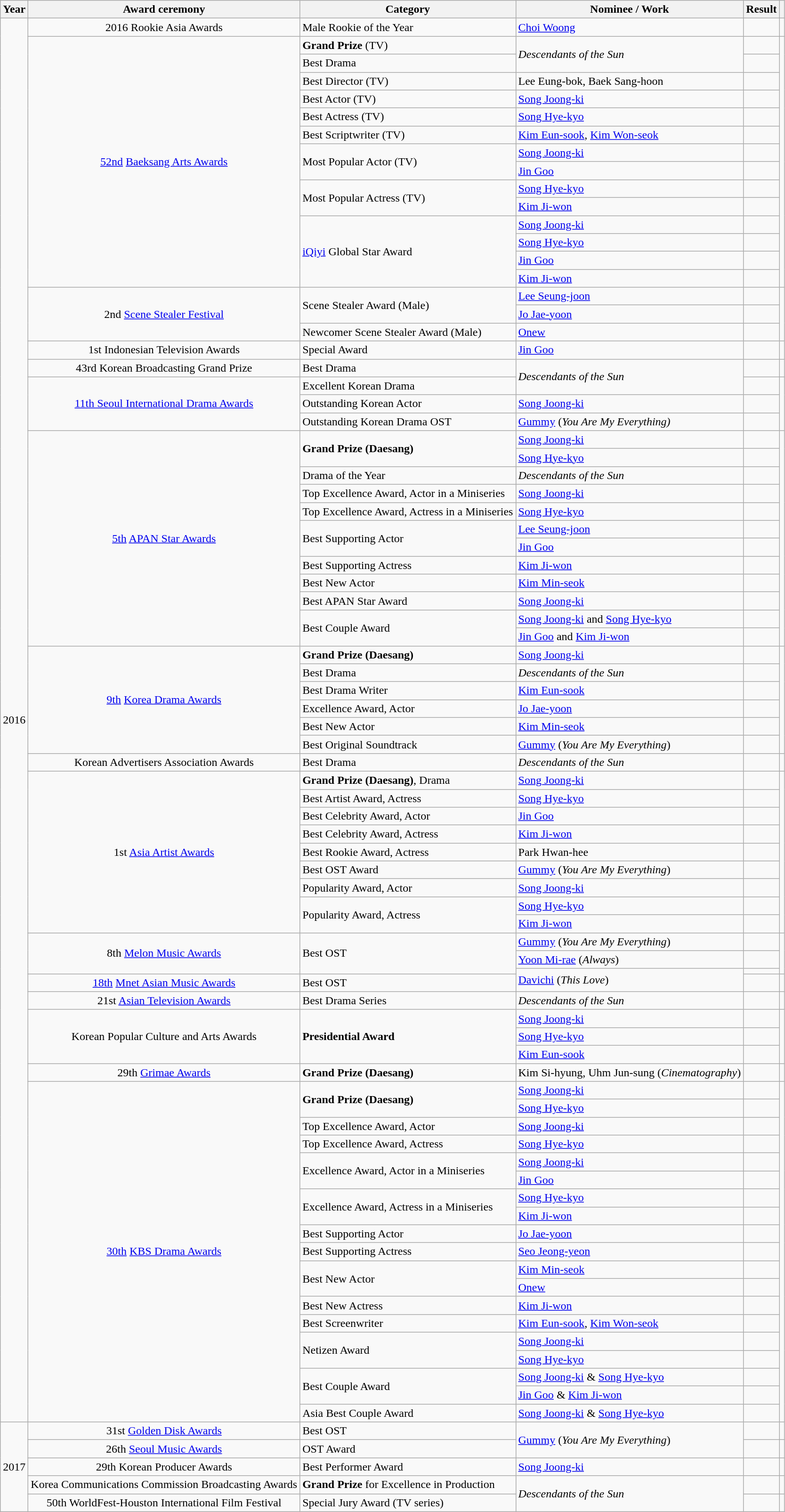<table class="wikitable plainrowheaders sortable">
<tr>
<th scope="col">Year</th>
<th scope="col">Award ceremony</th>
<th scope="col">Category</th>
<th scope="col">Nominee / Work</th>
<th scope="col">Result</th>
<th scope="col" class="unsortable"></th>
</tr>
<tr>
<td rowspan="79" style="text-align:center">2016</td>
<td style="text-align:center">2016 Rookie Asia Awards</td>
<td>Male Rookie of the Year</td>
<td><a href='#'>Choi Woong</a></td>
<td></td>
<td></td>
</tr>
<tr>
<td rowspan="14" style="text-align:center"><a href='#'>52nd</a> <a href='#'>Baeksang Arts Awards</a></td>
<td><strong>Grand Prize</strong> (TV)</td>
<td rowspan="2"><em>Descendants of the Sun</em></td>
<td></td>
<td rowspan="14"></td>
</tr>
<tr>
<td>Best Drama</td>
<td></td>
</tr>
<tr>
<td>Best Director (TV)</td>
<td>Lee Eung-bok, Baek Sang-hoon</td>
<td></td>
</tr>
<tr>
<td>Best Actor (TV)</td>
<td><a href='#'>Song Joong-ki</a></td>
<td></td>
</tr>
<tr>
<td>Best Actress (TV)</td>
<td><a href='#'>Song Hye-kyo</a></td>
<td></td>
</tr>
<tr>
<td>Best Scriptwriter (TV)</td>
<td><a href='#'>Kim Eun-sook</a>, <a href='#'>Kim Won-seok</a></td>
<td></td>
</tr>
<tr>
<td rowspan="2">Most Popular Actor (TV)</td>
<td><a href='#'>Song Joong-ki</a></td>
<td></td>
</tr>
<tr>
<td><a href='#'>Jin Goo</a></td>
<td></td>
</tr>
<tr>
<td rowspan="2">Most Popular Actress (TV)</td>
<td><a href='#'>Song Hye-kyo</a></td>
<td></td>
</tr>
<tr>
<td><a href='#'>Kim Ji-won</a></td>
<td></td>
</tr>
<tr>
<td rowspan="4"><a href='#'>iQiyi</a> Global Star Award</td>
<td><a href='#'>Song Joong-ki</a></td>
<td></td>
</tr>
<tr>
<td><a href='#'>Song Hye-kyo</a></td>
<td></td>
</tr>
<tr>
<td><a href='#'>Jin Goo</a></td>
<td></td>
</tr>
<tr>
<td><a href='#'>Kim Ji-won</a></td>
<td></td>
</tr>
<tr>
<td rowspan="3" style="text-align:center">2nd <a href='#'>Scene Stealer Festival</a></td>
<td rowspan="2">Scene Stealer Award (Male)</td>
<td><a href='#'>Lee Seung-joon</a></td>
<td></td>
<td rowspan="3"></td>
</tr>
<tr>
<td><a href='#'>Jo Jae-yoon</a></td>
<td></td>
</tr>
<tr>
<td>Newcomer Scene Stealer Award (Male)</td>
<td><a href='#'>Onew</a></td>
<td></td>
</tr>
<tr>
<td style="text-align:center">1st Indonesian Television Awards</td>
<td>Special Award</td>
<td><a href='#'>Jin Goo</a></td>
<td></td>
<td></td>
</tr>
<tr>
<td style="text-align:center">43rd Korean Broadcasting Grand Prize</td>
<td>Best Drama</td>
<td rowspan="2"><em>Descendants of the Sun</em></td>
<td></td>
<td></td>
</tr>
<tr>
<td rowspan="3" style="text-align:center"><a href='#'>11th Seoul International Drama Awards</a></td>
<td>Excellent Korean Drama</td>
<td></td>
<td rowspan=3></td>
</tr>
<tr>
<td>Outstanding Korean Actor</td>
<td><a href='#'>Song Joong-ki</a></td>
<td></td>
</tr>
<tr>
<td>Outstanding Korean Drama OST</td>
<td><a href='#'>Gummy</a> (<em>You Are My Everything)</em></td>
<td></td>
</tr>
<tr>
<td rowspan="12" style="text-align:center "><a href='#'>5th</a> <a href='#'>APAN Star Awards</a></td>
<td rowspan="2"><strong>Grand Prize (Daesang)</strong></td>
<td><a href='#'>Song Joong-ki</a></td>
<td></td>
<td rowspan=12></td>
</tr>
<tr>
<td><a href='#'>Song Hye-kyo</a></td>
<td></td>
</tr>
<tr>
<td>Drama of the Year</td>
<td><em>Descendants of the Sun</em></td>
<td></td>
</tr>
<tr>
<td>Top Excellence Award, Actor in a Miniseries</td>
<td><a href='#'>Song Joong-ki</a></td>
<td></td>
</tr>
<tr>
<td>Top Excellence Award, Actress in a Miniseries</td>
<td><a href='#'>Song Hye-kyo</a></td>
<td></td>
</tr>
<tr>
<td rowspan="2">Best Supporting Actor</td>
<td><a href='#'>Lee Seung-joon</a></td>
<td></td>
</tr>
<tr>
<td><a href='#'>Jin Goo</a></td>
<td></td>
</tr>
<tr>
<td>Best Supporting Actress</td>
<td><a href='#'>Kim Ji-won</a></td>
<td></td>
</tr>
<tr>
<td>Best New Actor</td>
<td><a href='#'>Kim Min-seok</a></td>
<td></td>
</tr>
<tr>
<td>Best APAN Star Award</td>
<td><a href='#'>Song Joong-ki</a></td>
<td></td>
</tr>
<tr>
<td rowspan="2">Best Couple Award</td>
<td><a href='#'>Song Joong-ki</a> and <a href='#'>Song Hye-kyo</a></td>
<td></td>
</tr>
<tr>
<td><a href='#'>Jin Goo</a> and <a href='#'>Kim Ji-won</a></td>
<td></td>
</tr>
<tr>
<td rowspan="6" style="text-align:center"><a href='#'>9th</a> <a href='#'>Korea Drama Awards</a></td>
<td><strong>Grand Prize (Daesang)</strong></td>
<td><a href='#'>Song Joong-ki</a></td>
<td></td>
<td rowspan=6></td>
</tr>
<tr>
<td>Best Drama</td>
<td><em>Descendants of the Sun</em></td>
<td></td>
</tr>
<tr>
<td>Best Drama Writer</td>
<td><a href='#'>Kim Eun-sook</a></td>
<td></td>
</tr>
<tr>
<td>Excellence Award, Actor</td>
<td><a href='#'>Jo Jae-yoon</a></td>
<td></td>
</tr>
<tr>
<td>Best New Actor</td>
<td><a href='#'>Kim Min-seok</a></td>
<td></td>
</tr>
<tr>
<td>Best Original Soundtrack</td>
<td><a href='#'>Gummy</a> (<em>You Are My Everything</em>)</td>
<td></td>
</tr>
<tr>
<td style="text-align:center">Korean Advertisers Association Awards</td>
<td>Best Drama</td>
<td><em>Descendants of the Sun</em></td>
<td></td>
<td></td>
</tr>
<tr>
<td rowspan="9" style="text-align:center">1st <a href='#'>Asia Artist Awards</a></td>
<td><strong>Grand Prize (Daesang)</strong>, Drama</td>
<td><a href='#'>Song Joong-ki</a></td>
<td></td>
<td rowspan=9></td>
</tr>
<tr>
<td>Best Artist Award, Actress</td>
<td><a href='#'>Song Hye-kyo</a></td>
<td></td>
</tr>
<tr>
<td>Best Celebrity Award, Actor</td>
<td><a href='#'>Jin Goo</a></td>
<td></td>
</tr>
<tr>
<td>Best Celebrity Award, Actress</td>
<td><a href='#'>Kim Ji-won</a></td>
<td></td>
</tr>
<tr>
<td>Best Rookie Award, Actress</td>
<td>Park Hwan-hee</td>
<td></td>
</tr>
<tr>
<td>Best OST Award</td>
<td><a href='#'>Gummy</a> (<em>You Are My Everything</em>)</td>
<td></td>
</tr>
<tr>
<td>Popularity Award, Actor</td>
<td><a href='#'>Song Joong-ki</a></td>
<td></td>
</tr>
<tr>
<td rowspan="2">Popularity Award, Actress</td>
<td><a href='#'>Song Hye-kyo</a></td>
<td></td>
</tr>
<tr>
<td><a href='#'>Kim Ji-won</a></td>
<td></td>
</tr>
<tr>
<td rowspan="3" style="text-align:center">8th <a href='#'>Melon Music Awards</a></td>
<td rowspan="3">Best OST</td>
<td><a href='#'>Gummy</a> (<em>You Are My Everything</em>)</td>
<td></td>
<td rowspan="3"></td>
</tr>
<tr>
<td><a href='#'>Yoon Mi-rae</a> (<em>Always</em>)</td>
<td></td>
</tr>
<tr>
<td rowspan="2"><a href='#'>Davichi</a> (<em>This Love</em>)</td>
<td></td>
</tr>
<tr>
<td style="text-align:center"><a href='#'>18th</a> <a href='#'>Mnet Asian Music Awards</a></td>
<td>Best OST</td>
<td></td>
<td></td>
</tr>
<tr>
<td style="text-align:center">21st <a href='#'>Asian Television Awards</a></td>
<td>Best Drama Series</td>
<td><em>Descendants of the Sun</em></td>
<td></td>
<td></td>
</tr>
<tr>
<td rowspan="3" style="text-align:center">Korean Popular Culture and Arts Awards</td>
<td rowspan="3"><strong>Presidential Award</strong></td>
<td><a href='#'>Song Joong-ki</a></td>
<td></td>
<td rowspan="3"></td>
</tr>
<tr>
<td><a href='#'>Song Hye-kyo</a></td>
<td></td>
</tr>
<tr>
<td><a href='#'>Kim Eun-sook</a></td>
<td></td>
</tr>
<tr>
<td style="text-align:center">29th <a href='#'>Grimae Awards</a></td>
<td><strong>Grand Prize (Daesang)</strong></td>
<td>Kim Si-hyung, Uhm Jun-sung (<em>Cinematography</em>)</td>
<td></td>
<td></td>
</tr>
<tr>
<td rowspan="19" style="text-align:center"><a href='#'>30th</a> <a href='#'>KBS Drama Awards</a></td>
<td rowspan="2"><strong>Grand Prize (Daesang)</strong></td>
<td><a href='#'>Song Joong-ki</a></td>
<td></td>
<td rowspan=19></td>
</tr>
<tr>
<td><a href='#'>Song Hye-kyo</a></td>
<td></td>
</tr>
<tr>
<td>Top Excellence Award, Actor</td>
<td><a href='#'>Song Joong-ki</a></td>
<td></td>
</tr>
<tr>
<td>Top Excellence Award, Actress</td>
<td><a href='#'>Song Hye-kyo</a></td>
<td></td>
</tr>
<tr>
<td rowspan="2">Excellence Award, Actor in a Miniseries</td>
<td><a href='#'>Song Joong-ki</a></td>
<td></td>
</tr>
<tr>
<td><a href='#'>Jin Goo</a></td>
<td></td>
</tr>
<tr>
<td rowspan="2">Excellence Award, Actress in a Miniseries</td>
<td><a href='#'>Song Hye-kyo</a></td>
<td></td>
</tr>
<tr>
<td><a href='#'>Kim Ji-won</a></td>
<td></td>
</tr>
<tr>
<td>Best Supporting Actor</td>
<td><a href='#'>Jo Jae-yoon</a></td>
<td></td>
</tr>
<tr>
<td>Best Supporting Actress</td>
<td><a href='#'>Seo Jeong-yeon</a></td>
<td></td>
</tr>
<tr>
<td rowspan="2">Best New Actor</td>
<td><a href='#'>Kim Min-seok</a></td>
<td></td>
</tr>
<tr>
<td><a href='#'>Onew</a></td>
<td></td>
</tr>
<tr>
<td>Best New Actress</td>
<td><a href='#'>Kim Ji-won</a></td>
<td></td>
</tr>
<tr>
<td>Best Screenwriter</td>
<td><a href='#'>Kim Eun-sook</a>, <a href='#'>Kim Won-seok</a></td>
<td></td>
</tr>
<tr>
<td rowspan="2">Netizen Award</td>
<td><a href='#'>Song Joong-ki</a></td>
<td></td>
</tr>
<tr>
<td><a href='#'>Song Hye-kyo</a></td>
<td></td>
</tr>
<tr>
<td rowspan="2">Best Couple Award</td>
<td><a href='#'>Song Joong-ki</a> & <a href='#'>Song Hye-kyo</a></td>
<td></td>
</tr>
<tr>
<td><a href='#'>Jin Goo</a> & <a href='#'>Kim Ji-won</a></td>
<td></td>
</tr>
<tr>
<td>Asia Best Couple Award</td>
<td><a href='#'>Song Joong-ki</a> & <a href='#'>Song Hye-kyo</a></td>
<td></td>
</tr>
<tr>
<td rowspan="5" style="text-align:center">2017</td>
<td style="text-align:center">31st <a href='#'>Golden Disk Awards</a></td>
<td>Best OST</td>
<td rowspan="2"><a href='#'>Gummy</a> (<em>You Are My Everything</em>)</td>
<td></td>
<td></td>
</tr>
<tr>
<td style="text-align:center">26th <a href='#'>Seoul Music Awards</a></td>
<td>OST Award</td>
<td></td>
<td></td>
</tr>
<tr>
<td style="text-align:center">29th Korean Producer Awards</td>
<td>Best Performer Award</td>
<td><a href='#'>Song Joong-ki</a></td>
<td></td>
<td></td>
</tr>
<tr>
<td style="text-align:center">Korea Communications Commission Broadcasting Awards</td>
<td><strong>Grand Prize</strong> for Excellence in Production</td>
<td rowspan="2"><em>Descendants of the Sun</em></td>
<td></td>
<td></td>
</tr>
<tr>
<td style="text-align:center">50th WorldFest-Houston International Film Festival</td>
<td>Special Jury Award (TV series)</td>
<td></td>
<td></td>
</tr>
</table>
